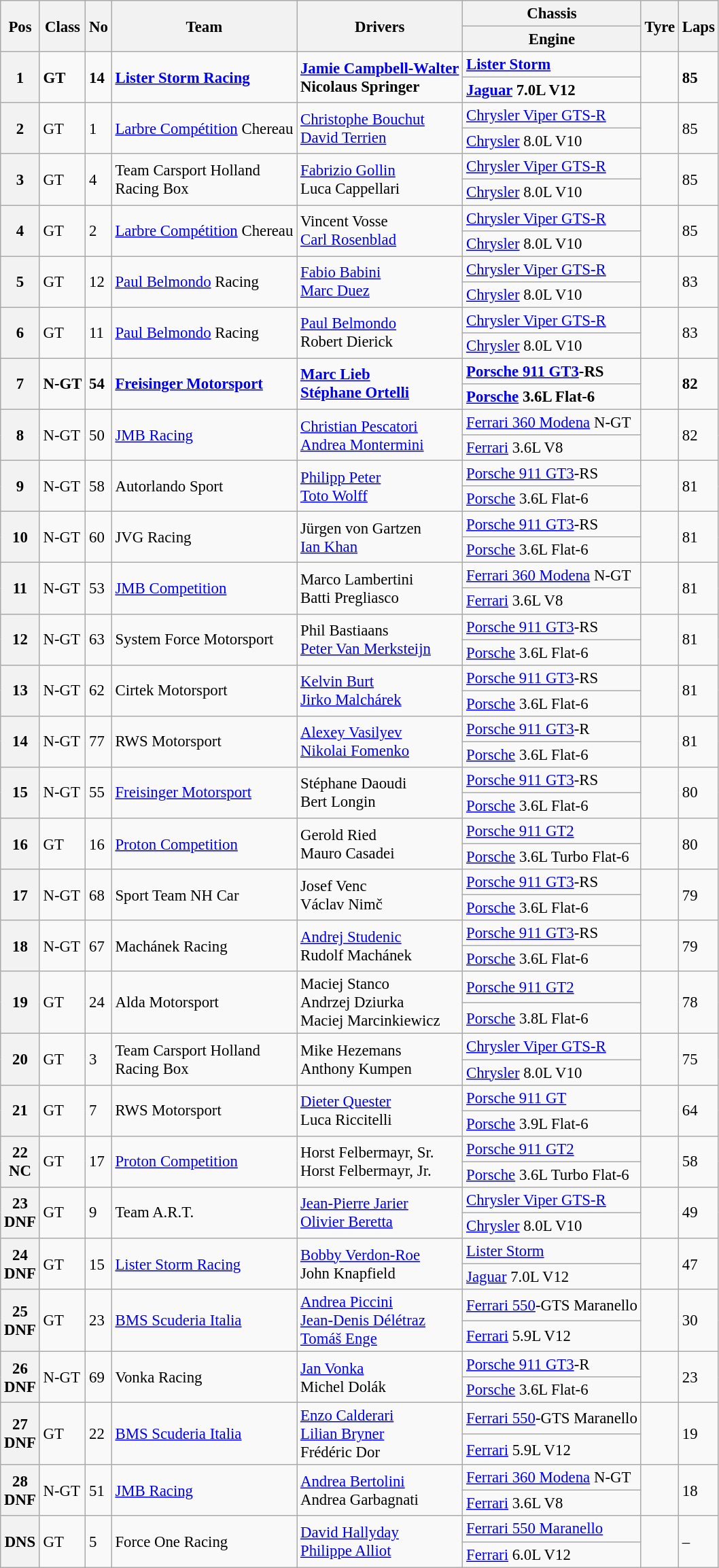<table class="wikitable" style="font-size: 95%;">
<tr>
<th rowspan=2>Pos</th>
<th rowspan=2>Class</th>
<th rowspan=2>No</th>
<th rowspan=2>Team</th>
<th rowspan=2>Drivers</th>
<th>Chassis</th>
<th rowspan=2>Tyre</th>
<th rowspan=2>Laps</th>
</tr>
<tr>
<th>Engine</th>
</tr>
<tr style="font-weight:bold">
<th rowspan=2>1</th>
<td rowspan=2>GT</td>
<td rowspan=2>14</td>
<td rowspan=2> <a href='#'>Lister Storm Racing</a></td>
<td rowspan=2> <a href='#'>Jamie Campbell-Walter</a><br> Nicolaus Springer</td>
<td><a href='#'>Lister Storm</a></td>
<td rowspan=2></td>
<td rowspan=2>85</td>
</tr>
<tr style="font-weight:bold">
<td><a href='#'>Jaguar</a> 7.0L V12</td>
</tr>
<tr>
<th rowspan=2>2</th>
<td rowspan=2>GT</td>
<td rowspan=2>1</td>
<td rowspan=2> <a href='#'>Larbre Compétition</a> Chereau</td>
<td rowspan=2> <a href='#'>Christophe Bouchut</a><br> <a href='#'>David Terrien</a></td>
<td><a href='#'>Chrysler Viper GTS-R</a></td>
<td rowspan=2></td>
<td rowspan=2>85</td>
</tr>
<tr>
<td><a href='#'>Chrysler</a> 8.0L V10</td>
</tr>
<tr>
<th rowspan=2>3</th>
<td rowspan=2>GT</td>
<td rowspan=2>4</td>
<td rowspan=2> Team Carsport Holland<br> Racing Box</td>
<td rowspan=2> <a href='#'>Fabrizio Gollin</a><br> Luca Cappellari</td>
<td><a href='#'>Chrysler Viper GTS-R</a></td>
<td rowspan=2></td>
<td rowspan=2>85</td>
</tr>
<tr>
<td><a href='#'>Chrysler</a> 8.0L V10</td>
</tr>
<tr>
<th rowspan=2>4</th>
<td rowspan=2>GT</td>
<td rowspan=2>2</td>
<td rowspan=2> <a href='#'>Larbre Compétition</a> Chereau</td>
<td rowspan=2> Vincent Vosse<br> <a href='#'>Carl Rosenblad</a></td>
<td><a href='#'>Chrysler Viper GTS-R</a></td>
<td rowspan=2></td>
<td rowspan=2>85</td>
</tr>
<tr>
<td><a href='#'>Chrysler</a> 8.0L V10</td>
</tr>
<tr>
<th rowspan=2>5</th>
<td rowspan=2>GT</td>
<td rowspan=2>12</td>
<td rowspan=2> <a href='#'>Paul Belmondo</a> Racing</td>
<td rowspan=2> <a href='#'>Fabio Babini</a><br> <a href='#'>Marc Duez</a></td>
<td><a href='#'>Chrysler Viper GTS-R</a></td>
<td rowspan=2></td>
<td rowspan=2>83</td>
</tr>
<tr>
<td><a href='#'>Chrysler</a> 8.0L V10</td>
</tr>
<tr>
<th rowspan=2>6</th>
<td rowspan=2>GT</td>
<td rowspan=2>11</td>
<td rowspan=2> <a href='#'>Paul Belmondo</a> Racing</td>
<td rowspan=2> <a href='#'>Paul Belmondo</a><br> Robert Dierick</td>
<td><a href='#'>Chrysler Viper GTS-R</a></td>
<td rowspan=2></td>
<td rowspan=2>83</td>
</tr>
<tr>
<td><a href='#'>Chrysler</a> 8.0L V10</td>
</tr>
<tr style="font-weight:bold">
<th rowspan=2>7</th>
<td rowspan=2>N-GT</td>
<td rowspan=2>54</td>
<td rowspan=2> <a href='#'>Freisinger Motorsport</a></td>
<td rowspan=2> <a href='#'>Marc Lieb</a><br> <a href='#'>Stéphane Ortelli</a></td>
<td><a href='#'>Porsche 911 GT3</a>-RS</td>
<td rowspan=2></td>
<td rowspan=2>82</td>
</tr>
<tr style="font-weight:bold">
<td><a href='#'>Porsche</a> 3.6L Flat-6</td>
</tr>
<tr>
<th rowspan=2>8</th>
<td rowspan=2>N-GT</td>
<td rowspan=2>50</td>
<td rowspan=2> <a href='#'>JMB Racing</a></td>
<td rowspan=2> <a href='#'>Christian Pescatori</a><br> <a href='#'>Andrea Montermini</a></td>
<td><a href='#'>Ferrari 360 Modena</a> N-GT</td>
<td rowspan=2></td>
<td rowspan=2>82</td>
</tr>
<tr>
<td><a href='#'>Ferrari</a> 3.6L V8</td>
</tr>
<tr>
<th rowspan=2>9</th>
<td rowspan=2>N-GT</td>
<td rowspan=2>58</td>
<td rowspan=2> Autorlando Sport</td>
<td rowspan=2> <a href='#'>Philipp Peter</a><br> <a href='#'>Toto Wolff</a></td>
<td><a href='#'>Porsche 911 GT3</a>-RS</td>
<td rowspan=2></td>
<td rowspan=2>81</td>
</tr>
<tr>
<td><a href='#'>Porsche</a> 3.6L Flat-6</td>
</tr>
<tr>
<th rowspan=2>10</th>
<td rowspan=2>N-GT</td>
<td rowspan=2>60</td>
<td rowspan=2> JVG Racing</td>
<td rowspan=2> Jürgen von Gartzen<br> <a href='#'>Ian Khan</a></td>
<td><a href='#'>Porsche 911 GT3</a>-RS</td>
<td rowspan=2></td>
<td rowspan=2>81</td>
</tr>
<tr>
<td><a href='#'>Porsche</a> 3.6L Flat-6</td>
</tr>
<tr>
<th rowspan=2>11</th>
<td rowspan=2>N-GT</td>
<td rowspan=2>53</td>
<td rowspan=2> <a href='#'>JMB Competition</a></td>
<td rowspan=2> Marco Lambertini<br> Batti Pregliasco</td>
<td><a href='#'>Ferrari 360 Modena</a> N-GT</td>
<td rowspan=2></td>
<td rowspan=2>81</td>
</tr>
<tr>
<td><a href='#'>Ferrari</a> 3.6L V8</td>
</tr>
<tr>
<th rowspan=2>12</th>
<td rowspan=2>N-GT</td>
<td rowspan=2>63</td>
<td rowspan=2> System Force Motorsport</td>
<td rowspan=2> Phil Bastiaans<br> <a href='#'>Peter Van Merksteijn</a></td>
<td><a href='#'>Porsche 911 GT3</a>-RS</td>
<td rowspan=2></td>
<td rowspan=2>81</td>
</tr>
<tr>
<td><a href='#'>Porsche</a> 3.6L Flat-6</td>
</tr>
<tr>
<th rowspan=2>13</th>
<td rowspan=2>N-GT</td>
<td rowspan=2>62</td>
<td rowspan=2> Cirtek Motorsport</td>
<td rowspan=2> <a href='#'>Kelvin Burt</a><br> <a href='#'>Jirko Malchárek</a></td>
<td><a href='#'>Porsche 911 GT3</a>-RS</td>
<td rowspan=2></td>
<td rowspan=2>81</td>
</tr>
<tr>
<td><a href='#'>Porsche</a> 3.6L Flat-6</td>
</tr>
<tr>
<th rowspan=2>14</th>
<td rowspan=2>N-GT</td>
<td rowspan=2>77</td>
<td rowspan=2> RWS Motorsport</td>
<td rowspan=2> <a href='#'>Alexey Vasilyev</a><br> <a href='#'>Nikolai Fomenko</a></td>
<td><a href='#'>Porsche 911 GT3</a>-R</td>
<td rowspan=2></td>
<td rowspan=2>81</td>
</tr>
<tr>
<td><a href='#'>Porsche</a> 3.6L Flat-6</td>
</tr>
<tr>
<th rowspan=2>15</th>
<td rowspan=2>N-GT</td>
<td rowspan=2>55</td>
<td rowspan=2> <a href='#'>Freisinger Motorsport</a></td>
<td rowspan=2> Stéphane Daoudi<br> Bert Longin</td>
<td><a href='#'>Porsche 911 GT3</a>-RS</td>
<td rowspan=2></td>
<td rowspan=2>80</td>
</tr>
<tr>
<td><a href='#'>Porsche</a> 3.6L Flat-6</td>
</tr>
<tr>
<th rowspan=2>16</th>
<td rowspan=2>GT</td>
<td rowspan=2>16</td>
<td rowspan=2> <a href='#'>Proton Competition</a></td>
<td rowspan=2> Gerold Ried<br> Mauro Casadei</td>
<td><a href='#'>Porsche 911 GT2</a></td>
<td rowspan=2></td>
<td rowspan=2>80</td>
</tr>
<tr>
<td><a href='#'>Porsche</a> 3.6L Turbo Flat-6</td>
</tr>
<tr>
<th rowspan=2>17</th>
<td rowspan=2>N-GT</td>
<td rowspan=2>68</td>
<td rowspan=2> Sport Team NH Car</td>
<td rowspan=2> Josef Venc<br> Václav Nimč</td>
<td><a href='#'>Porsche 911 GT3</a>-RS</td>
<td rowspan=2></td>
<td rowspan=2>79</td>
</tr>
<tr>
<td><a href='#'>Porsche</a> 3.6L Flat-6</td>
</tr>
<tr>
<th rowspan=2>18</th>
<td rowspan=2>N-GT</td>
<td rowspan=2>67</td>
<td rowspan=2> Machánek Racing</td>
<td rowspan=2> <a href='#'>Andrej Studenic</a><br> Rudolf Machánek</td>
<td><a href='#'>Porsche 911 GT3</a>-RS</td>
<td rowspan=2></td>
<td rowspan=2>79</td>
</tr>
<tr>
<td><a href='#'>Porsche</a> 3.6L Flat-6</td>
</tr>
<tr>
<th rowspan=2>19</th>
<td rowspan=2>GT</td>
<td rowspan=2>24</td>
<td rowspan=2> Alda Motorsport</td>
<td rowspan=2> Maciej Stanco<br> Andrzej Dziurka<br> Maciej Marcinkiewicz</td>
<td><a href='#'>Porsche 911 GT2</a></td>
<td rowspan=2></td>
<td rowspan=2>78</td>
</tr>
<tr>
<td><a href='#'>Porsche</a> 3.8L Flat-6</td>
</tr>
<tr>
<th rowspan=2>20</th>
<td rowspan=2>GT</td>
<td rowspan=2>3</td>
<td rowspan=2> Team Carsport Holland<br> Racing Box</td>
<td rowspan=2> Mike Hezemans<br> Anthony Kumpen</td>
<td><a href='#'>Chrysler Viper GTS-R</a></td>
<td rowspan=2></td>
<td rowspan=2>75</td>
</tr>
<tr>
<td><a href='#'>Chrysler</a> 8.0L V10</td>
</tr>
<tr>
<th rowspan=2>21</th>
<td rowspan=2>GT</td>
<td rowspan=2>7</td>
<td rowspan=2> RWS Motorsport</td>
<td rowspan=2> <a href='#'>Dieter Quester</a><br> Luca Riccitelli</td>
<td><a href='#'>Porsche 911 GT</a></td>
<td rowspan=2></td>
<td rowspan=2>64</td>
</tr>
<tr>
<td><a href='#'>Porsche</a> 3.9L Flat-6</td>
</tr>
<tr>
<th rowspan=2>22<br>NC</th>
<td rowspan=2>GT</td>
<td rowspan=2>17</td>
<td rowspan=2> <a href='#'>Proton Competition</a></td>
<td rowspan=2> Horst Felbermayr, Sr.<br> Horst Felbermayr, Jr.</td>
<td><a href='#'>Porsche 911 GT2</a></td>
<td rowspan=2></td>
<td rowspan=2>58</td>
</tr>
<tr>
<td><a href='#'>Porsche</a> 3.6L Turbo Flat-6</td>
</tr>
<tr>
<th rowspan=2>23<br>DNF</th>
<td rowspan=2>GT</td>
<td rowspan=2>9</td>
<td rowspan=2> Team A.R.T.</td>
<td rowspan=2> <a href='#'>Jean-Pierre Jarier</a><br> <a href='#'>Olivier Beretta</a></td>
<td><a href='#'>Chrysler Viper GTS-R</a></td>
<td rowspan=2></td>
<td rowspan=2>49</td>
</tr>
<tr>
<td><a href='#'>Chrysler</a> 8.0L V10</td>
</tr>
<tr>
<th rowspan=2>24<br>DNF</th>
<td rowspan=2>GT</td>
<td rowspan=2>15</td>
<td rowspan=2> <a href='#'>Lister Storm Racing</a></td>
<td rowspan=2> <a href='#'>Bobby Verdon-Roe</a><br> John Knapfield</td>
<td><a href='#'>Lister Storm</a></td>
<td rowspan=2></td>
<td rowspan=2>47</td>
</tr>
<tr>
<td><a href='#'>Jaguar</a> 7.0L V12</td>
</tr>
<tr>
<th rowspan=2>25<br>DNF</th>
<td rowspan=2>GT</td>
<td rowspan=2>23</td>
<td rowspan=2> <a href='#'>BMS Scuderia Italia</a></td>
<td rowspan=2> <a href='#'>Andrea Piccini</a><br> <a href='#'>Jean-Denis Délétraz</a><br> <a href='#'>Tomáš Enge</a></td>
<td><a href='#'>Ferrari 550</a>-GTS Maranello</td>
<td rowspan=2></td>
<td rowspan=2>30</td>
</tr>
<tr>
<td><a href='#'>Ferrari</a> 5.9L V12</td>
</tr>
<tr>
<th rowspan=2>26<br>DNF</th>
<td rowspan=2>N-GT</td>
<td rowspan=2>69</td>
<td rowspan=2> Vonka Racing</td>
<td rowspan=2> <a href='#'>Jan Vonka</a><br> Michel Dolák</td>
<td><a href='#'>Porsche 911 GT3</a>-R</td>
<td rowspan=2></td>
<td rowspan=2>23</td>
</tr>
<tr>
<td><a href='#'>Porsche</a> 3.6L Flat-6</td>
</tr>
<tr>
<th rowspan=2>27<br>DNF</th>
<td rowspan=2>GT</td>
<td rowspan=2>22</td>
<td rowspan=2> <a href='#'>BMS Scuderia Italia</a></td>
<td rowspan=2> <a href='#'>Enzo Calderari</a><br> <a href='#'>Lilian Bryner</a><br> Frédéric Dor</td>
<td><a href='#'>Ferrari 550</a>-GTS Maranello</td>
<td rowspan=2></td>
<td rowspan=2>19</td>
</tr>
<tr>
<td><a href='#'>Ferrari</a> 5.9L V12</td>
</tr>
<tr>
<th rowspan=2>28<br>DNF</th>
<td rowspan=2>N-GT</td>
<td rowspan=2>51</td>
<td rowspan=2> <a href='#'>JMB Racing</a></td>
<td rowspan=2> <a href='#'>Andrea Bertolini</a><br> Andrea Garbagnati</td>
<td><a href='#'>Ferrari 360 Modena</a> N-GT</td>
<td rowspan=2></td>
<td rowspan=2>18</td>
</tr>
<tr>
<td><a href='#'>Ferrari</a> 3.6L V8</td>
</tr>
<tr>
<th rowspan=2>DNS</th>
<td rowspan=2>GT</td>
<td rowspan=2>5</td>
<td rowspan=2> Force One Racing</td>
<td rowspan=2> <a href='#'>David Hallyday</a><br> <a href='#'>Philippe Alliot</a></td>
<td><a href='#'>Ferrari 550 Maranello</a></td>
<td rowspan=2></td>
<td rowspan=2>–</td>
</tr>
<tr>
<td><a href='#'>Ferrari</a> 6.0L V12</td>
</tr>
</table>
